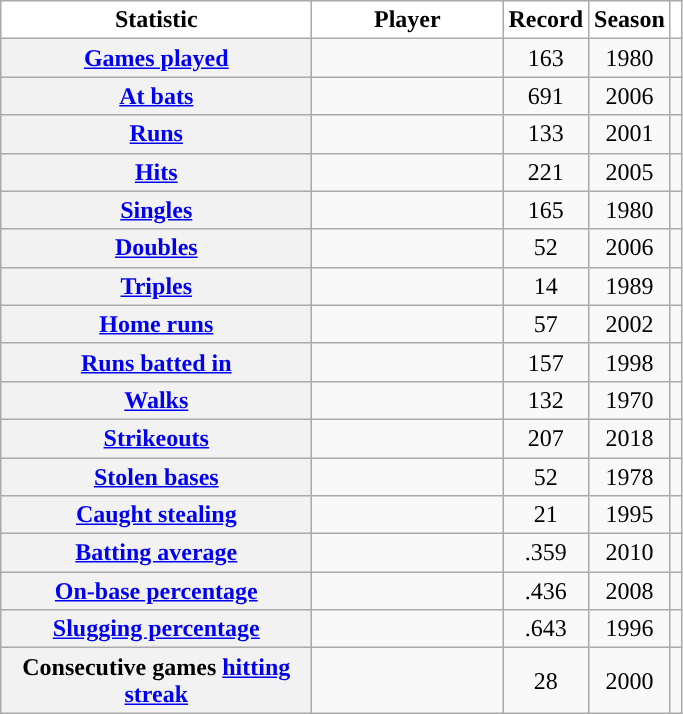<table class="sortable wikitable plainrowheaders" style="text-align:center">
<tr>
<th width="200px" scope="col" style="background-color:#ffffff; border-top:#">Statistic</th>
<th width="120px" scope="col" style="background-color:#ffffff; border-top:#">Player</th>
<th class="unsortable" scope="col" style="background-color:#ffffff; border-top:#">Record</th>
<th scope="col" style="background-color:#ffffff; border-top:#">Season</th>
<th class="unsortable" scope="col" style="background-color:#ffffff; border-top:#"></th>
</tr>
<tr>
<th scope="row" style="text-align:center"><a href='#'>Games played</a></th>
<td></td>
<td>163</td>
<td>1980</td>
<td></td>
</tr>
<tr>
<th scope="row" style="text-align:center"><a href='#'>At bats</a></th>
<td></td>
<td>691</td>
<td>2006</td>
<td></td>
</tr>
<tr>
<th scope="row" style="text-align:center"><a href='#'>Runs</a></th>
<td></td>
<td>133</td>
<td>2001</td>
<td></td>
</tr>
<tr>
<th scope="row" style="text-align:center"><a href='#'>Hits</a></th>
<td></td>
<td>221</td>
<td>2005</td>
<td></td>
</tr>
<tr>
<th scope="row" style="text-align:center"><a href='#'>Singles</a></th>
<td></td>
<td>165</td>
<td>1980</td>
<td></td>
</tr>
<tr>
<th scope="row" style="text-align:center"><a href='#'>Doubles</a></th>
<td></td>
<td>52</td>
<td>2006</td>
<td></td>
</tr>
<tr>
<th scope="row" style="text-align:center"><a href='#'>Triples</a></th>
<td></td>
<td>14</td>
<td>1989</td>
<td></td>
</tr>
<tr>
<th scope="row" style="text-align:center"><a href='#'>Home runs</a></th>
<td></td>
<td>57</td>
<td>2002</td>
<td></td>
</tr>
<tr>
<th scope="row" style="text-align:center"><a href='#'>Runs batted in</a></th>
<td></td>
<td>157</td>
<td>1998</td>
<td></td>
</tr>
<tr>
<th scope="row" style="text-align:center"><a href='#'>Walks</a></th>
<td></td>
<td>132</td>
<td>1970</td>
<td></td>
</tr>
<tr>
<th scope="row" style="text-align:center"><a href='#'>Strikeouts</a></th>
<td></td>
<td>207</td>
<td>2018</td>
<td></td>
</tr>
<tr>
<th scope="row" style="text-align:center"><a href='#'>Stolen bases</a></th>
<td></td>
<td>52</td>
<td>1978</td>
<td></td>
</tr>
<tr>
<th scope="row" style="text-align:center"><a href='#'>Caught stealing</a></th>
<td></td>
<td>21</td>
<td>1995</td>
<td></td>
</tr>
<tr>
<th scope="row" style="text-align:center"><a href='#'>Batting average</a></th>
<td></td>
<td>.359</td>
<td>2010</td>
<td></td>
</tr>
<tr>
<th scope="row" style="text-align:center"><a href='#'>On-base percentage</a></th>
<td></td>
<td>.436</td>
<td>2008</td>
<td></td>
</tr>
<tr>
<th scope="row" style="text-align:center"><a href='#'>Slugging percentage</a></th>
<td></td>
<td>.643</td>
<td>1996</td>
<td></td>
</tr>
<tr>
<th scope="row" style="text-align:center">Consecutive games <a href='#'>hitting streak</a></th>
<td></td>
<td>28</td>
<td>2000</td>
<td></td>
</tr>
</table>
